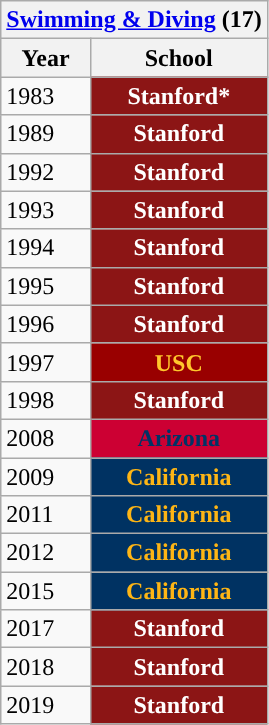<table class="wikitable">
<tr>
<th colspan=2><a href='#'>Swimming & Diving</a> (17)</th>
</tr>
<tr>
<th>Year</th>
<th>School</th>
</tr>
<tr>
<td>1983</td>
<th style="background:#8C1515; color:#FFFFFF;">Stanford*</th>
</tr>
<tr>
<td>1989</td>
<th style="background:#8C1515; color:#FFFFFF;">Stanford</th>
</tr>
<tr>
<td>1992</td>
<th style="background:#8C1515; color:#FFFFFF;">Stanford</th>
</tr>
<tr>
<td>1993</td>
<th style="background:#8C1515; color:#FFFFFF;">Stanford</th>
</tr>
<tr>
<td>1994</td>
<th style="background:#8C1515; color:#FFFFFF;">Stanford</th>
</tr>
<tr>
<td>1995</td>
<th style="background:#8C1515; color:#FFFFFF;">Stanford</th>
</tr>
<tr>
<td>1996</td>
<th style="background:#8C1515; color:#FFFFFF;">Stanford</th>
</tr>
<tr>
<td>1997</td>
<th style="background:#990000; color:#FFC72C;">USC</th>
</tr>
<tr>
<td>1998</td>
<th style="background:#8C1515; color:#FFFFFF;">Stanford</th>
</tr>
<tr>
<td>2008</td>
<th style="background:#CC0033; color:#003366;">Arizona</th>
</tr>
<tr>
<td>2009</td>
<th style="background:#003262; color:#FDB515;">California</th>
</tr>
<tr>
<td>2011</td>
<th style="background:#003262; color:#FDB515;">California</th>
</tr>
<tr>
<td>2012</td>
<th style="background:#003262; color:#FDB515;">California</th>
</tr>
<tr>
<td>2015</td>
<th style="background:#003262; color:#FDB515;">California</th>
</tr>
<tr>
<td>2017</td>
<th style="background:#8C1515; color:#FFFFFF;">Stanford</th>
</tr>
<tr>
<td>2018</td>
<th style="background:#8C1515; color:#FFFFFF;">Stanford</th>
</tr>
<tr>
<td>2019</td>
<th style="background:#8C1515; color:#FFFFFF;">Stanford</th>
</tr>
</table>
